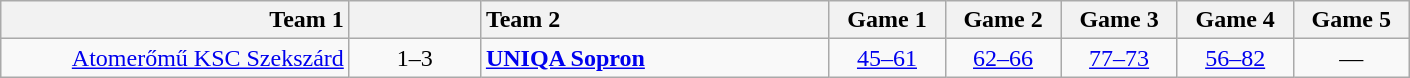<table class=wikitable style="text-align:center">
<tr>
<th style="width:225px; text-align:right;">Team 1</th>
<th style="width:80px;"></th>
<th style="width:225px; text-align:left;">Team 2</th>
<th style="width:70px;">Game 1</th>
<th style="width:70px;">Game 2</th>
<th style="width:70px;">Game 3</th>
<th style="width:70px;">Game 4</th>
<th style="width:70px;">Game 5</th>
</tr>
<tr>
<td align=right><a href='#'>Atomerőmű KSC Szekszárd</a></td>
<td>1–3</td>
<td align=left><strong><a href='#'>UNIQA Sopron</a></strong></td>
<td><a href='#'>45–61</a></td>
<td><a href='#'>62–66</a></td>
<td><a href='#'>77–73</a></td>
<td><a href='#'>56–82</a></td>
<td>—</td>
</tr>
</table>
